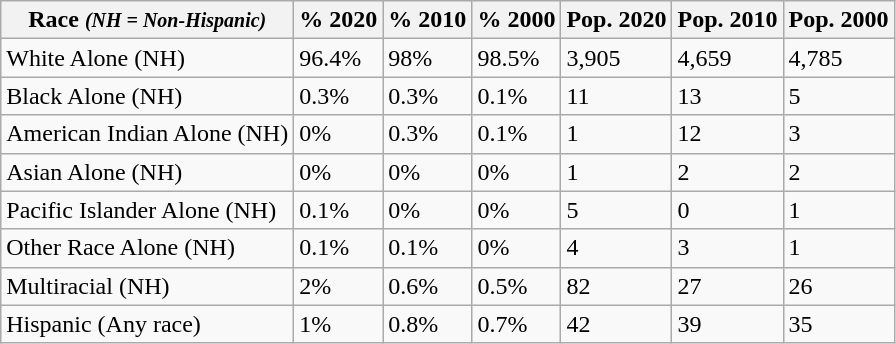<table class="wikitable">
<tr>
<th>Race <em><small>(NH = Non-Hispanic)</small></em></th>
<th>% 2020</th>
<th>% 2010</th>
<th>% 2000</th>
<th>Pop. 2020</th>
<th>Pop. 2010</th>
<th>Pop. 2000</th>
</tr>
<tr>
<td>White Alone (NH)</td>
<td>96.4%</td>
<td>98%</td>
<td>98.5%</td>
<td>3,905</td>
<td>4,659</td>
<td>4,785</td>
</tr>
<tr>
<td>Black Alone (NH)</td>
<td>0.3%</td>
<td>0.3%</td>
<td>0.1%</td>
<td>11</td>
<td>13</td>
<td>5</td>
</tr>
<tr>
<td>American Indian Alone (NH)</td>
<td>0%</td>
<td>0.3%</td>
<td>0.1%</td>
<td>1</td>
<td>12</td>
<td>3</td>
</tr>
<tr>
<td>Asian Alone (NH)</td>
<td>0%</td>
<td>0%</td>
<td>0%</td>
<td>1</td>
<td>2</td>
<td>2</td>
</tr>
<tr>
<td>Pacific Islander Alone (NH)</td>
<td>0.1%</td>
<td>0%</td>
<td>0%</td>
<td>5</td>
<td>0</td>
<td>1</td>
</tr>
<tr>
<td>Other Race Alone (NH)</td>
<td>0.1%</td>
<td>0.1%</td>
<td>0%</td>
<td>4</td>
<td>3</td>
<td>1</td>
</tr>
<tr>
<td>Multiracial (NH)</td>
<td>2%</td>
<td>0.6%</td>
<td>0.5%</td>
<td>82</td>
<td>27</td>
<td>26</td>
</tr>
<tr>
<td>Hispanic (Any race)</td>
<td>1%</td>
<td>0.8%</td>
<td>0.7%</td>
<td>42</td>
<td>39</td>
<td>35</td>
</tr>
</table>
